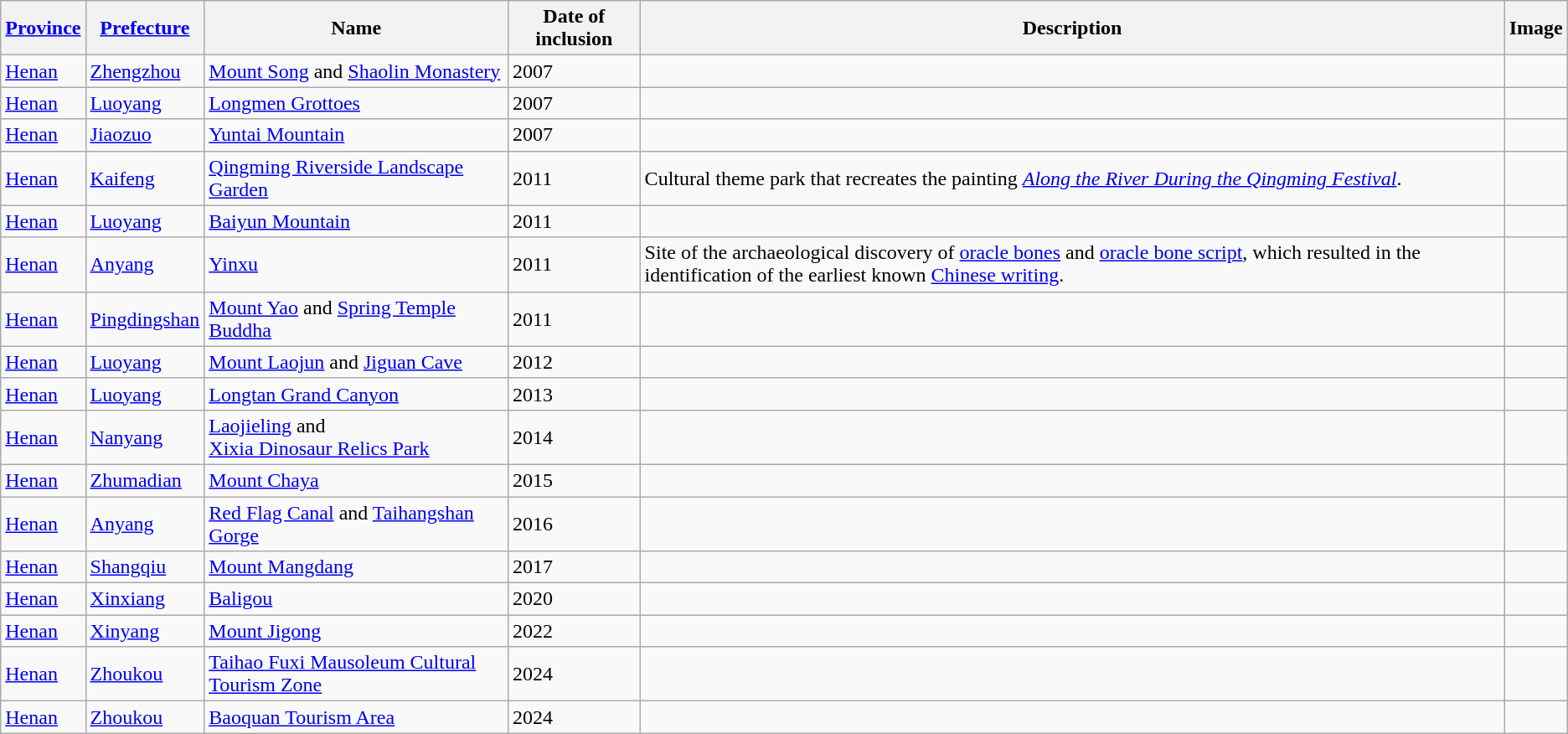<table class="wikitable sortable" style="text-align:left;">
<tr>
<th scope="col"><a href='#'>Province</a></th>
<th scope="col"><a href='#'>Prefecture</a></th>
<th scope="col">Name</th>
<th scope="col">Date of inclusion</th>
<th scope="col">Description</th>
<th scope="col">Image</th>
</tr>
<tr>
<td><a href='#'>Henan</a></td>
<td><a href='#'>Zhengzhou</a></td>
<td><a href='#'>Mount Song</a> and <a href='#'>Shaolin Monastery</a></td>
<td>2007</td>
<td></td>
<td></td>
</tr>
<tr>
<td><a href='#'>Henan</a></td>
<td><a href='#'>Luoyang</a></td>
<td><a href='#'>Longmen Grottoes</a></td>
<td>2007</td>
<td></td>
<td><br></td>
</tr>
<tr>
<td><a href='#'>Henan</a></td>
<td><a href='#'>Jiaozuo</a></td>
<td><a href='#'>Yuntai Mountain</a></td>
<td>2007</td>
<td></td>
<td></td>
</tr>
<tr>
<td><a href='#'>Henan</a></td>
<td><a href='#'>Kaifeng</a></td>
<td><a href='#'>Qingming Riverside Landscape Garden</a></td>
<td>2011</td>
<td>Cultural theme park that recreates the painting <em><a href='#'>Along the River During the Qingming Festival</a></em>.</td>
<td></td>
</tr>
<tr>
<td><a href='#'>Henan</a></td>
<td><a href='#'>Luoyang</a></td>
<td><a href='#'>Baiyun Mountain</a></td>
<td>2011</td>
<td></td>
<td></td>
</tr>
<tr>
<td><a href='#'>Henan</a></td>
<td><a href='#'>Anyang</a></td>
<td><a href='#'>Yinxu</a></td>
<td>2011</td>
<td>Site of the archaeological discovery of <a href='#'>oracle bones</a> and <a href='#'>oracle bone script</a>, which resulted in the identification of the earliest known <a href='#'>Chinese writing</a>.</td>
<td></td>
</tr>
<tr>
<td><a href='#'>Henan</a></td>
<td><a href='#'>Pingdingshan</a></td>
<td><a href='#'>Mount Yao</a> and <a href='#'>Spring Temple Buddha</a></td>
<td>2011</td>
<td></td>
<td></td>
</tr>
<tr>
<td><a href='#'>Henan</a></td>
<td><a href='#'>Luoyang</a></td>
<td><a href='#'>Mount Laojun</a> and <a href='#'>Jiguan Cave</a></td>
<td>2012</td>
<td></td>
<td></td>
</tr>
<tr>
<td><a href='#'>Henan</a></td>
<td><a href='#'>Luoyang</a></td>
<td><a href='#'>Longtan Grand Canyon</a></td>
<td>2013</td>
<td></td>
<td></td>
</tr>
<tr>
<td><a href='#'>Henan</a></td>
<td><a href='#'>Nanyang</a></td>
<td><a href='#'>Laojieling</a> and<br><a href='#'>Xixia Dinosaur Relics Park</a></td>
<td>2014</td>
<td></td>
<td></td>
</tr>
<tr>
<td><a href='#'>Henan</a></td>
<td><a href='#'>Zhumadian</a></td>
<td><a href='#'>Mount Chaya</a></td>
<td>2015</td>
<td></td>
<td></td>
</tr>
<tr>
<td><a href='#'>Henan</a></td>
<td><a href='#'>Anyang</a></td>
<td><a href='#'>Red Flag Canal</a> and <a href='#'>Taihangshan Gorge</a></td>
<td>2016</td>
<td></td>
<td></td>
</tr>
<tr>
<td><a href='#'>Henan</a></td>
<td><a href='#'>Shangqiu</a></td>
<td><a href='#'>Mount Mangdang</a></td>
<td>2017</td>
<td></td>
<td></td>
</tr>
<tr>
<td><a href='#'>Henan</a></td>
<td><a href='#'>Xinxiang</a></td>
<td><a href='#'>Baligou</a></td>
<td>2020</td>
<td></td>
<td></td>
</tr>
<tr>
<td><a href='#'>Henan</a></td>
<td><a href='#'>Xinyang</a></td>
<td><a href='#'>Mount Jigong</a></td>
<td>2022</td>
<td></td>
<td></td>
</tr>
<tr>
<td><a href='#'>Henan</a></td>
<td><a href='#'>Zhoukou</a></td>
<td><a href='#'>Taihao Fuxi Mausoleum Cultural Tourism Zone</a></td>
<td>2024</td>
<td></td>
<td></td>
</tr>
<tr>
<td><a href='#'>Henan</a></td>
<td><a href='#'>Zhoukou</a></td>
<td><a href='#'>Baoquan Tourism Area</a></td>
<td>2024</td>
<td></td>
<td></td>
</tr>
</table>
